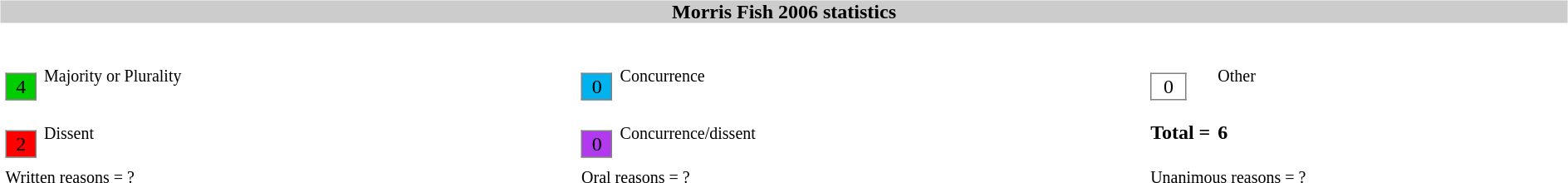<table width=100%>
<tr>
<td><br><table width=100% align=center cellpadding=0 cellspacing=0>
<tr>
<th bgcolor=#CCCCCC>Morris Fish 2006 statistics</th>
</tr>
<tr>
<td><br><table width=100% cellpadding="2" cellspacing="2" border="0"width=25px>
<tr>
<td><br><table border="1" style="border-collapse:collapse;">
<tr>
<td align=center bgcolor=#00CD00 width=25px>4</td>
</tr>
</table>
</td>
<td><small>Majority or Plurality</small></td>
<td width=25px><br><table border="1" style="border-collapse:collapse;">
<tr>
<td align=center width=25px bgcolor=#00B2EE>0</td>
</tr>
</table>
</td>
<td><small>Concurrence</small></td>
<td width=25px><br><table border="1" style="border-collapse:collapse;">
<tr>
<td align=center width=25px bgcolor=white>0</td>
</tr>
</table>
</td>
<td><small>Other</small></td>
</tr>
<tr>
<td width=25px><br><table border="1" style="border-collapse:collapse;">
<tr>
<td align=center width=25px bgcolor=red>2</td>
</tr>
</table>
</td>
<td><small>Dissent</small></td>
<td width=25px><br><table border="1" style="border-collapse:collapse;">
<tr>
<td align=center width=25px bgcolor=#B23AEE>0</td>
</tr>
</table>
</td>
<td><small>Concurrence/dissent</small></td>
<td white-space: nowrap><strong>Total = </strong></td>
<td><strong>6</strong></td>
</tr>
<tr>
<td colspan=2><small>Written reasons = ?</small></td>
<td colspan=2><small>Oral reasons = ?</small></td>
<td colspan=2><small>Unanimous reasons = ?</small></td>
</tr>
<tr>
</tr>
</table>
</td>
</tr>
</table>
</td>
</tr>
</table>
